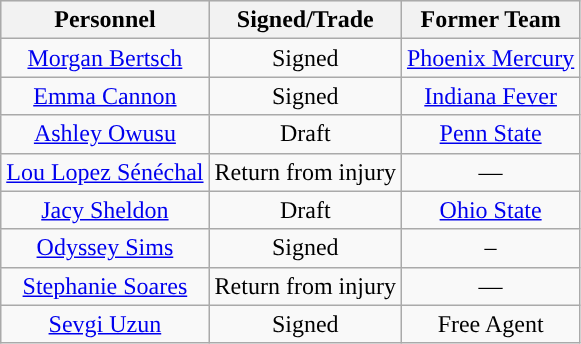<table class="wikitable" style="text-align: center">
<tr align="center" bgcolor="#dddddd">
<th><strong>Personnel</strong></th>
<th><strong>Signed/Trade</strong></th>
<th><strong>Former Team</strong></th>
</tr>
<tr>
<td><a href='#'>Morgan Bertsch</a></td>
<td>Signed<br></td>
<td><a href='#'>Phoenix Mercury</a></td>
</tr>
<tr>
<td><a href='#'>Emma Cannon</a></td>
<td>Signed</td>
<td><a href='#'>Indiana Fever</a></td>
</tr>
<tr>
<td><a href='#'>Ashley Owusu</a></td>
<td>Draft</td>
<td><a href='#'>Penn State</a></td>
</tr>
<tr>
<td><a href='#'>Lou Lopez Sénéchal</a></td>
<td>Return from injury</td>
<td>—</td>
</tr>
<tr>
<td><a href='#'>Jacy Sheldon</a></td>
<td>Draft</td>
<td><a href='#'>Ohio State</a></td>
</tr>
<tr>
<td><a href='#'>Odyssey Sims</a></td>
<td>Signed<br></td>
<td>–</td>
</tr>
<tr>
<td><a href='#'>Stephanie Soares</a></td>
<td>Return from injury</td>
<td>—</td>
</tr>
<tr>
<td><a href='#'>Sevgi Uzun</a></td>
<td>Signed</td>
<td>Free Agent</td>
</tr>
</table>
